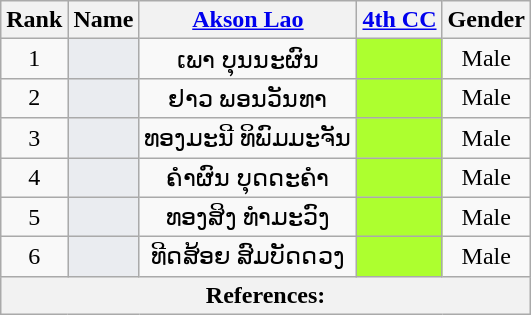<table class="wikitable sortable" style=text-align:center>
<tr>
<th>Rank</th>
<th>Name</th>
<th class="unsortable"><a href='#'>Akson Lao</a></th>
<th unsortable><a href='#'>4th CC</a></th>
<th>Gender</th>
</tr>
<tr>
<td>1</td>
<td bgcolor = #EAECF0></td>
<td>ເພາ ບຸນນະຜົນ</td>
<td bgcolor = GreenYellow></td>
<td>Male</td>
</tr>
<tr>
<td>2</td>
<td bgcolor = #EAECF0></td>
<td>ຢາວ ພອນວັນທາ</td>
<td bgcolor = GreenYellow></td>
<td>Male</td>
</tr>
<tr>
<td>3</td>
<td bgcolor = #EAECF0></td>
<td>ທອງມະນີ ທິພົມມະຈັນ</td>
<td bgcolor = GreenYellow></td>
<td>Male</td>
</tr>
<tr>
<td>4</td>
<td bgcolor = #EAECF0></td>
<td>ຄຳຜົນ ບຸດດະຄຳ</td>
<td bgcolor = GreenYellow></td>
<td>Male</td>
</tr>
<tr>
<td>5</td>
<td bgcolor = #EAECF0></td>
<td>ທອງສິງ ທຳມະວົງ</td>
<td bgcolor = GreenYellow></td>
<td>Male</td>
</tr>
<tr>
<td>6</td>
<td bgcolor = #EAECF0></td>
<td>ທີດສ້ອຍ ສົມບັດດວງ</td>
<td bgcolor = GreenYellow></td>
<td>Male</td>
</tr>
<tr class=sortbottom>
<th colspan = "6" align = left><strong>References:</strong><br></th>
</tr>
</table>
